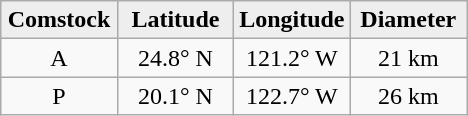<table class="wikitable">
<tr>
<th width="25%" style="background:#eeeeee;">Comstock</th>
<th width="25%" style="background:#eeeeee;">Latitude</th>
<th width="25%" style="background:#eeeeee;">Longitude</th>
<th width="25%" style="background:#eeeeee;">Diameter</th>
</tr>
<tr>
<td align="center">A</td>
<td align="center">24.8° N</td>
<td align="center">121.2° W</td>
<td align="center">21 km</td>
</tr>
<tr>
<td align="center">P</td>
<td align="center">20.1° N</td>
<td align="center">122.7° W</td>
<td align="center">26 km</td>
</tr>
</table>
